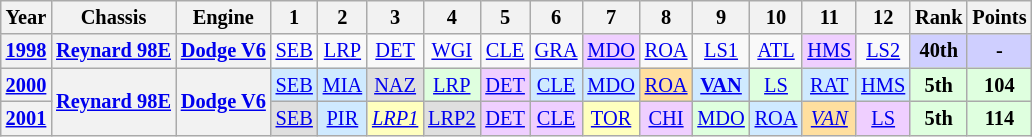<table class="wikitable" style="text-align:center; font-size:85%">
<tr>
<th>Year</th>
<th>Chassis</th>
<th>Engine</th>
<th>1</th>
<th>2</th>
<th>3</th>
<th>4</th>
<th>5</th>
<th>6</th>
<th>7</th>
<th>8</th>
<th>9</th>
<th>10</th>
<th>11</th>
<th>12</th>
<th>Rank</th>
<th>Points</th>
</tr>
<tr>
<th><a href='#'>1998</a></th>
<th nowrap><a href='#'>Reynard 98E</a></th>
<th nowrap><a href='#'>Dodge V6</a></th>
<td><a href='#'>SEB</a></td>
<td><a href='#'>LRP</a></td>
<td><a href='#'>DET</a></td>
<td><a href='#'>WGI</a></td>
<td><a href='#'>CLE</a></td>
<td><a href='#'>GRA</a></td>
<td style="background:#EFCFFF;"><a href='#'>MDO</a><br></td>
<td><a href='#'>ROA</a></td>
<td><a href='#'>LS1</a></td>
<td><a href='#'>ATL</a></td>
<td style="background:#EFCFFF;"><a href='#'>HMS</a><br></td>
<td><a href='#'>LS2</a></td>
<th style="background:#CFCFFF;">40th</th>
<th style="background:#CFCFFF;">-</th>
</tr>
<tr>
<th><a href='#'>2000</a></th>
<th rowspan=2 nowrap><a href='#'>Reynard 98E</a></th>
<th rowspan=2 nowrap><a href='#'>Dodge V6</a></th>
<td style="background:#CFEAFF;"><a href='#'>SEB</a><br></td>
<td style="background:#CFEAFF;"><a href='#'>MIA</a><br></td>
<td style="background:#DFDFDF;"><a href='#'>NAZ</a><br></td>
<td style="background:#DFFFDF;"><a href='#'>LRP</a><br></td>
<td style="background:#EFCFFF;"><a href='#'>DET</a><br></td>
<td style="background:#CFEAFF;"><a href='#'>CLE</a><br></td>
<td style="background:#CFEAFF;"><a href='#'>MDO</a><br></td>
<td style="background:#FFDF9F;"><a href='#'>ROA</a><br></td>
<td style="background:#CFEAFF;"><strong><a href='#'>VAN</a></strong><br></td>
<td style="background:#DFFFDF;"><a href='#'>LS</a><br></td>
<td style="background:#CFEAFF;"><a href='#'>RAT</a><br></td>
<td style="background:#CFEAFF;"><a href='#'>HMS</a><br></td>
<th style="background:#DFFFDF;">5th</th>
<th style="background:#DFFFDF;">104</th>
</tr>
<tr>
<th><a href='#'>2001</a></th>
<td style="background:#DFDFDF;"><a href='#'>SEB</a><br></td>
<td style="background:#CFEAFF;"><a href='#'>PIR</a><br></td>
<td style="background:#FFFFBF;"><em><a href='#'>LRP1</a></em><br></td>
<td style="background:#DFDFDF;"><a href='#'>LRP2</a><br></td>
<td style="background:#EFCFFF;"><a href='#'>DET</a><br></td>
<td style="background:#EFCFFF;"><a href='#'>CLE</a><br></td>
<td style="background:#FFFFBF;"><a href='#'>TOR</a><br></td>
<td style="background:#EFCFFF;"><a href='#'>CHI</a><br></td>
<td style="background:#DFFFDF;"><a href='#'>MDO</a><br></td>
<td style="background:#CFEAFF;"><a href='#'>ROA</a><br></td>
<td style="background:#FFDF9F;"><em><a href='#'>VAN</a></em><br></td>
<td style="background:#EFCFFF;"><a href='#'>LS</a><br></td>
<th style="background:#DFFFDF;">5th</th>
<th style="background:#DFFFDF;">114</th>
</tr>
</table>
